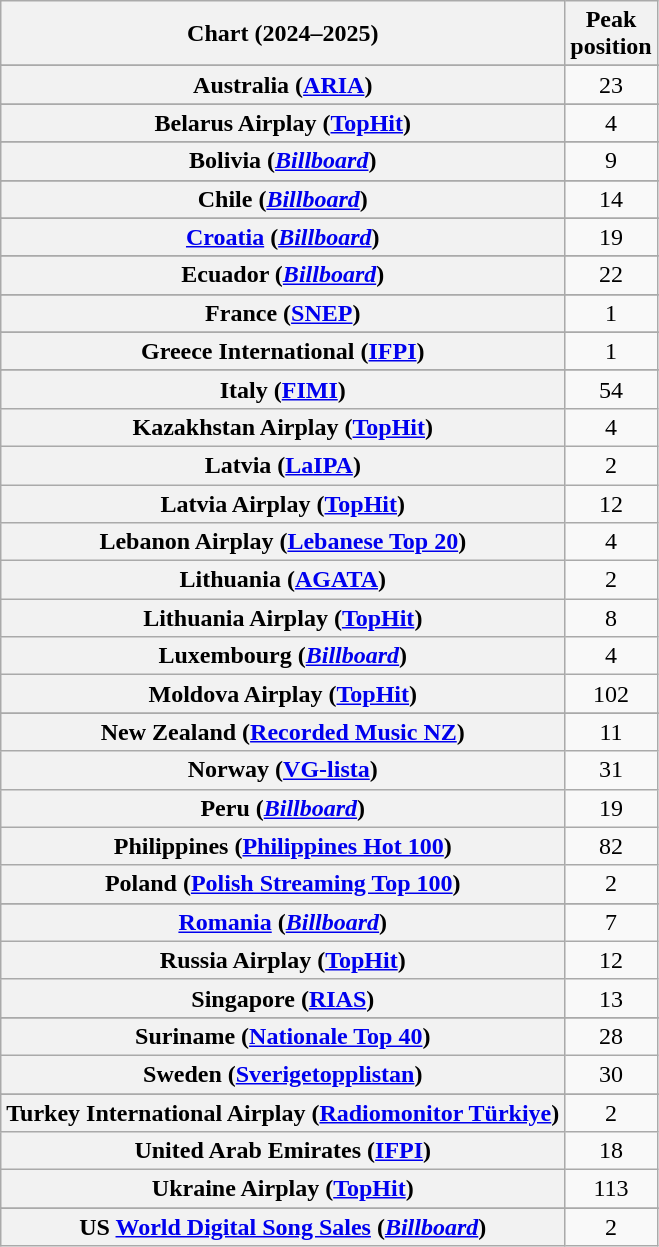<table class="wikitable sortable plainrowheaders" style="text-align:center">
<tr>
<th scope="col">Chart (2024–2025)</th>
<th scope="col">Peak<br>position</th>
</tr>
<tr>
</tr>
<tr>
<th scope="row">Australia (<a href='#'>ARIA</a>)</th>
<td>23</td>
</tr>
<tr>
</tr>
<tr>
<th scope="row">Belarus Airplay (<a href='#'>TopHit</a>)</th>
<td>4</td>
</tr>
<tr>
</tr>
<tr>
</tr>
<tr>
<th scope="row">Bolivia (<em><a href='#'>Billboard</a></em>)</th>
<td>9</td>
</tr>
<tr>
</tr>
<tr>
</tr>
<tr>
<th scope="row">Chile (<em><a href='#'>Billboard</a></em>)</th>
<td>14</td>
</tr>
<tr>
</tr>
<tr>
<th scope="row"><a href='#'>Croatia</a> (<em><a href='#'>Billboard</a></em>)</th>
<td>19</td>
</tr>
<tr>
</tr>
<tr>
<th scope="row">Ecuador (<em><a href='#'>Billboard</a></em>)</th>
<td>22</td>
</tr>
<tr>
</tr>
<tr>
<th scope="row">France (<a href='#'>SNEP</a>)</th>
<td>1</td>
</tr>
<tr>
</tr>
<tr>
</tr>
<tr>
<th scope="row">Greece International (<a href='#'>IFPI</a>)</th>
<td>1</td>
</tr>
<tr>
</tr>
<tr>
</tr>
<tr>
<th scope="row">Italy (<a href='#'>FIMI</a>)</th>
<td>54</td>
</tr>
<tr>
<th scope="row">Kazakhstan Airplay (<a href='#'>TopHit</a>)</th>
<td>4</td>
</tr>
<tr>
<th scope="row">Latvia (<a href='#'>LaIPA</a>)</th>
<td>2</td>
</tr>
<tr>
<th scope="row">Latvia Airplay (<a href='#'>TopHit</a>)</th>
<td>12</td>
</tr>
<tr>
<th scope="row">Lebanon Airplay (<a href='#'>Lebanese Top 20</a>)</th>
<td>4</td>
</tr>
<tr>
<th scope="row">Lithuania (<a href='#'>AGATA</a>)</th>
<td>2</td>
</tr>
<tr>
<th scope="row">Lithuania Airplay (<a href='#'>TopHit</a>)</th>
<td>8</td>
</tr>
<tr>
<th scope="row">Luxembourg (<em><a href='#'>Billboard</a></em>)</th>
<td>4</td>
</tr>
<tr>
<th scope="row">Moldova Airplay (<a href='#'>TopHit</a>)</th>
<td>102</td>
</tr>
<tr>
</tr>
<tr>
</tr>
<tr>
<th scope="row">New Zealand (<a href='#'>Recorded Music NZ</a>)</th>
<td>11</td>
</tr>
<tr>
<th scope="row">Norway (<a href='#'>VG-lista</a>)</th>
<td>31</td>
</tr>
<tr>
<th scope="row">Peru (<em><a href='#'>Billboard</a></em>)</th>
<td>19</td>
</tr>
<tr>
<th scope="row">Philippines (<a href='#'>Philippines Hot 100</a>)</th>
<td>82</td>
</tr>
<tr>
<th scope="row">Poland (<a href='#'>Polish Streaming Top 100</a>)</th>
<td>2</td>
</tr>
<tr>
</tr>
<tr>
<th scope="row"><a href='#'>Romania</a> (<em><a href='#'>Billboard</a></em>)</th>
<td>7</td>
</tr>
<tr>
<th scope="row">Russia Airplay (<a href='#'>TopHit</a>)</th>
<td>12</td>
</tr>
<tr>
<th scope="row">Singapore (<a href='#'>RIAS</a>)</th>
<td>13</td>
</tr>
<tr>
</tr>
<tr>
</tr>
<tr>
<th scope="row">Suriname (<a href='#'>Nationale Top 40</a>)</th>
<td>28</td>
</tr>
<tr>
<th scope="row">Sweden (<a href='#'>Sverigetopplistan</a>)</th>
<td>30</td>
</tr>
<tr>
</tr>
<tr>
<th scope="row">Turkey International Airplay (<a href='#'>Radiomonitor Türkiye</a>)</th>
<td>2</td>
</tr>
<tr>
<th scope="row">United Arab Emirates (<a href='#'>IFPI</a>)</th>
<td>18</td>
</tr>
<tr>
<th scope="row">Ukraine Airplay (<a href='#'>TopHit</a>)</th>
<td>113</td>
</tr>
<tr>
</tr>
<tr>
</tr>
<tr>
<th scope="row">US <a href='#'>World Digital Song Sales</a> (<em><a href='#'>Billboard</a></em>)</th>
<td>2</td>
</tr>
</table>
